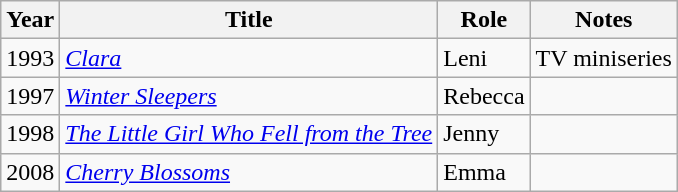<table class="wikitable sortable">
<tr>
<th>Year</th>
<th>Title</th>
<th>Role</th>
<th class="unsortable">Notes</th>
</tr>
<tr>
<td>1993</td>
<td><em><a href='#'>Clara</a></em></td>
<td>Leni</td>
<td>TV miniseries</td>
</tr>
<tr>
<td>1997</td>
<td><em><a href='#'>Winter Sleepers</a></em></td>
<td>Rebecca</td>
<td></td>
</tr>
<tr>
<td>1998</td>
<td><em><a href='#'>The Little Girl Who Fell from the Tree</a></em></td>
<td>Jenny</td>
<td></td>
</tr>
<tr>
<td>2008</td>
<td><em><a href='#'>Cherry Blossoms</a></em></td>
<td>Emma</td>
<td></td>
</tr>
</table>
